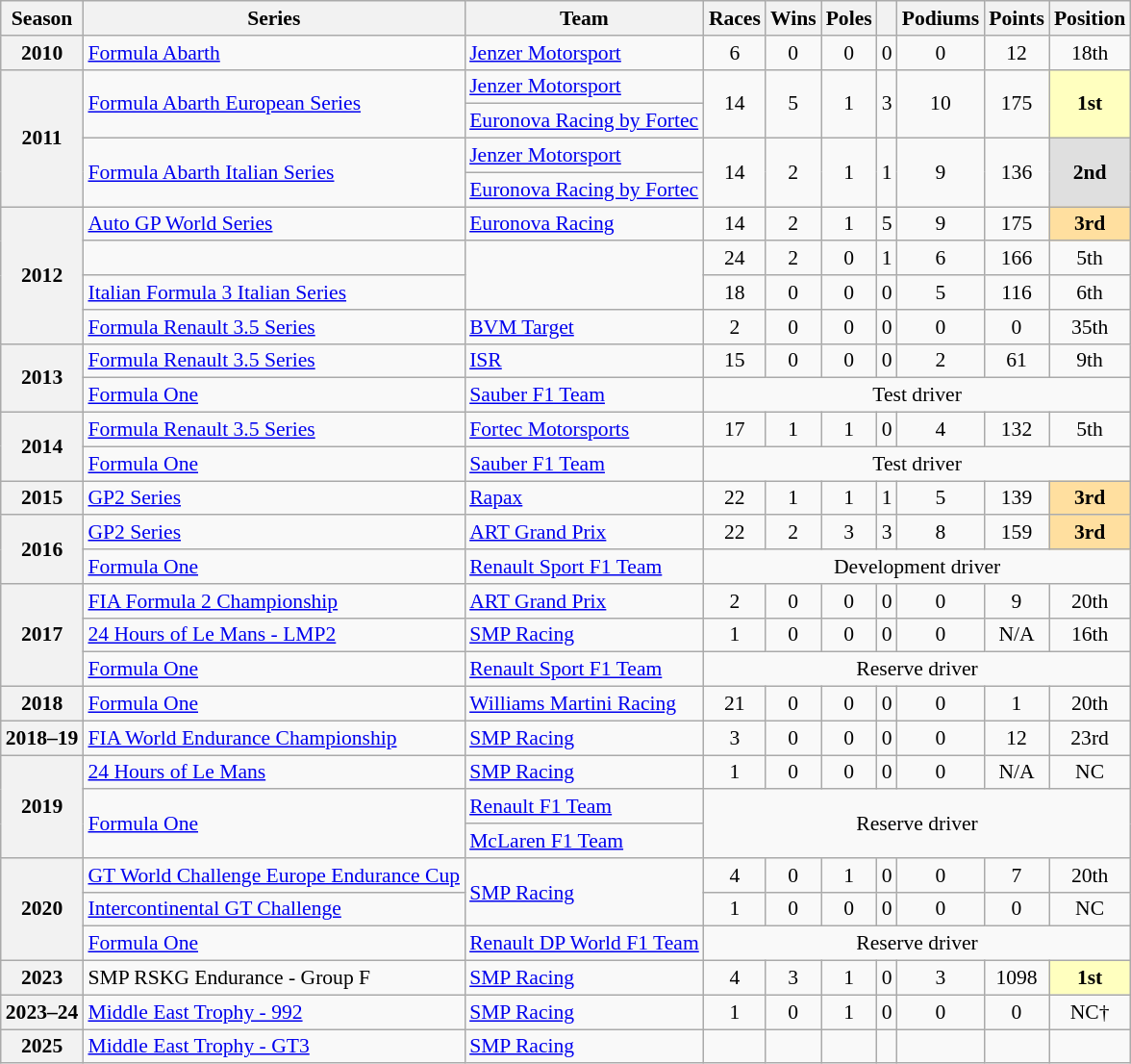<table class="wikitable" style="font-size: 90%; text-align:center">
<tr>
<th>Season</th>
<th>Series</th>
<th>Team</th>
<th>Races</th>
<th>Wins</th>
<th>Poles</th>
<th></th>
<th>Podiums</th>
<th>Points</th>
<th>Position</th>
</tr>
<tr>
<th>2010</th>
<td style="text-align:left;"><a href='#'>Formula Abarth</a></td>
<td style="text-align:left;"><a href='#'>Jenzer Motorsport</a></td>
<td>6</td>
<td>0</td>
<td>0</td>
<td>0</td>
<td>0</td>
<td>12</td>
<td>18th</td>
</tr>
<tr>
<th rowspan=4>2011</th>
<td style="text-align:left;" rowspan=2><a href='#'>Formula Abarth European Series</a></td>
<td style="text-align:left;"><a href='#'>Jenzer Motorsport</a></td>
<td rowspan=2>14</td>
<td rowspan=2>5</td>
<td rowspan=2>1</td>
<td rowspan=2>3</td>
<td rowspan=2>10</td>
<td rowspan=2>175</td>
<td rowspan=2 style="background:#FFFFBF;"><strong>1st</strong></td>
</tr>
<tr>
<td style="text-align:left;"><a href='#'>Euronova Racing by Fortec</a></td>
</tr>
<tr>
<td style="text-align:left;" rowspan=2><a href='#'>Formula Abarth Italian Series</a></td>
<td style="text-align:left;"><a href='#'>Jenzer Motorsport</a></td>
<td rowspan=2>14</td>
<td rowspan=2>2</td>
<td rowspan=2>1</td>
<td rowspan=2>1</td>
<td rowspan=2>9</td>
<td rowspan=2>136</td>
<td rowspan=2 style="background:#DFDFDF;"><strong>2nd</strong></td>
</tr>
<tr>
<td style="text-align:left;"><a href='#'>Euronova Racing by Fortec</a></td>
</tr>
<tr>
<th rowspan=4>2012</th>
<td style="text-align:left;"><a href='#'>Auto GP World Series</a></td>
<td style="text-align:left;"><a href='#'>Euronova Racing</a></td>
<td>14</td>
<td>2</td>
<td>1</td>
<td>5</td>
<td>9</td>
<td>175</td>
<td style="background:#FFDF9F;"><strong>3rd</strong></td>
</tr>
<tr>
<td style="text-align:left;"></td>
<td style="text-align:left;" rowspan=2></td>
<td>24</td>
<td>2</td>
<td>0</td>
<td>1</td>
<td>6</td>
<td>166</td>
<td>5th</td>
</tr>
<tr>
<td style="text-align:left;"><a href='#'>Italian Formula 3 Italian Series</a></td>
<td>18</td>
<td>0</td>
<td>0</td>
<td>0</td>
<td>5</td>
<td>116</td>
<td>6th</td>
</tr>
<tr>
<td style="text-align:left;"><a href='#'>Formula Renault 3.5 Series</a></td>
<td style="text-align:left;"><a href='#'>BVM Target</a></td>
<td>2</td>
<td>0</td>
<td>0</td>
<td>0</td>
<td>0</td>
<td>0</td>
<td>35th</td>
</tr>
<tr>
<th rowspan="2">2013</th>
<td style="text-align:left;"><a href='#'>Formula Renault 3.5 Series</a></td>
<td style="text-align:left;"><a href='#'>ISR</a></td>
<td>15</td>
<td>0</td>
<td>0</td>
<td>0</td>
<td>2</td>
<td>61</td>
<td>9th</td>
</tr>
<tr>
<td style="text-align:left;"><a href='#'>Formula One</a></td>
<td style="text-align:left;"><a href='#'>Sauber F1 Team</a></td>
<td colspan="7">Test driver</td>
</tr>
<tr>
<th rowspan="2">2014</th>
<td style="text-align:left;"><a href='#'>Formula Renault 3.5 Series</a></td>
<td style="text-align:left;"><a href='#'>Fortec Motorsports</a></td>
<td>17</td>
<td>1</td>
<td>1</td>
<td>0</td>
<td>4</td>
<td>132</td>
<td>5th</td>
</tr>
<tr>
<td style="text-align:left;"><a href='#'>Formula One</a></td>
<td style="text-align:left;"><a href='#'>Sauber F1 Team</a></td>
<td colspan="7">Test driver</td>
</tr>
<tr>
<th>2015</th>
<td style="text-align:left;"><a href='#'>GP2 Series</a></td>
<td style="text-align:left;"><a href='#'>Rapax</a></td>
<td>22</td>
<td>1</td>
<td>1</td>
<td>1</td>
<td>5</td>
<td>139</td>
<td style="background:#FFDF9F;"><strong>3rd</strong></td>
</tr>
<tr>
<th rowspan="2">2016</th>
<td style="text-align:left;"><a href='#'>GP2 Series</a></td>
<td style="text-align:left;"><a href='#'>ART Grand Prix</a></td>
<td>22</td>
<td>2</td>
<td>3</td>
<td>3</td>
<td>8</td>
<td>159</td>
<td style="background:#FFDF9F;"><strong>3rd</strong></td>
</tr>
<tr>
<td style="text-align:left;"><a href='#'>Formula One</a></td>
<td style="text-align:left;"><a href='#'>Renault Sport F1 Team</a></td>
<td colspan="7">Development driver</td>
</tr>
<tr>
<th rowspan="3">2017</th>
<td style="text-align:left;"><a href='#'>FIA Formula 2 Championship</a></td>
<td style="text-align:left;"><a href='#'>ART Grand Prix</a></td>
<td>2</td>
<td>0</td>
<td>0</td>
<td>0</td>
<td>0</td>
<td>9</td>
<td>20th</td>
</tr>
<tr>
<td style="text-align:left;"><a href='#'>24 Hours of Le Mans - LMP2</a></td>
<td style="text-align:left;"><a href='#'>SMP Racing</a></td>
<td>1</td>
<td>0</td>
<td>0</td>
<td>0</td>
<td>0</td>
<td>N/A</td>
<td>16th</td>
</tr>
<tr>
<td style="text-align:left;"><a href='#'>Formula One</a></td>
<td style="text-align:left;"><a href='#'>Renault Sport F1 Team</a></td>
<td colspan="7">Reserve driver</td>
</tr>
<tr>
<th>2018</th>
<td style="text-align:left;"><a href='#'>Formula One</a></td>
<td style="text-align:left;"><a href='#'>Williams Martini Racing</a></td>
<td>21</td>
<td>0</td>
<td>0</td>
<td>0</td>
<td>0</td>
<td>1</td>
<td>20th</td>
</tr>
<tr>
<th>2018–19</th>
<td style="text-align:left;"><a href='#'>FIA World Endurance Championship</a></td>
<td style="text-align:left;"><a href='#'>SMP Racing</a></td>
<td>3</td>
<td>0</td>
<td>0</td>
<td>0</td>
<td>0</td>
<td>12</td>
<td>23rd</td>
</tr>
<tr>
<th rowspan="3">2019</th>
<td style="text-align:left;"><a href='#'>24 Hours of Le Mans</a></td>
<td style="text-align:left;"><a href='#'>SMP Racing</a></td>
<td>1</td>
<td>0</td>
<td>0</td>
<td>0</td>
<td>0</td>
<td>N/A</td>
<td>NC</td>
</tr>
<tr>
<td style="text-align:left;" rowspan="2"><a href='#'>Formula One</a></td>
<td style="text-align:left;"><a href='#'>Renault F1 Team</a></td>
<td colspan="7" rowspan="2">Reserve driver</td>
</tr>
<tr>
<td style="text-align:left;"><a href='#'>McLaren F1 Team</a></td>
</tr>
<tr>
<th rowspan="3">2020</th>
<td style="text-align:left;"><a href='#'>GT World Challenge Europe Endurance Cup</a></td>
<td rowspan="2" style="text-align:left;"><a href='#'>SMP Racing</a></td>
<td>4</td>
<td>0</td>
<td>1</td>
<td>0</td>
<td>0</td>
<td>7</td>
<td>20th</td>
</tr>
<tr>
<td style="text-align:left;"><a href='#'>Intercontinental GT Challenge</a></td>
<td>1</td>
<td>0</td>
<td>0</td>
<td>0</td>
<td>0</td>
<td>0</td>
<td>NC</td>
</tr>
<tr>
<td style="text-align:left;"><a href='#'>Formula One</a></td>
<td style="text-align:left;"><a href='#'>Renault DP World F1 Team</a></td>
<td colspan="7">Reserve driver</td>
</tr>
<tr>
<th>2023</th>
<td style="text-align:left;">SMP RSKG Endurance - Group F</td>
<td style="text-align:left;"><a href='#'>SMP Racing</a></td>
<td>4</td>
<td>3</td>
<td>1</td>
<td>0</td>
<td>3</td>
<td>1098</td>
<td style="background:#FFFFBF;"><strong>1st</strong></td>
</tr>
<tr>
<th>2023–24</th>
<td style="text-align:left;"><a href='#'>Middle East Trophy - 992</a></td>
<td style="text-align:left;"><a href='#'>SMP Racing</a></td>
<td>1</td>
<td>0</td>
<td>1</td>
<td>0</td>
<td>0</td>
<td>0</td>
<td>NC†</td>
</tr>
<tr>
<th>2025</th>
<td align=left><a href='#'>Middle East Trophy - GT3</a></td>
<td align=left><a href='#'>SMP Racing</a></td>
<td></td>
<td></td>
<td></td>
<td></td>
<td></td>
<td></td>
<td></td>
</tr>
</table>
